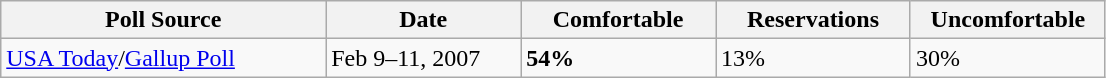<table class="wikitable sortable">
<tr>
<th width="25%">Poll Source</th>
<th width="15%">Date</th>
<th width="15%">Comfortable</th>
<th width="15%">Reservations</th>
<th width="15%">Uncomfortable</th>
</tr>
<tr>
<td><a href='#'>USA Today</a>/<a href='#'>Gallup Poll</a></td>
<td>Feb 9–11, 2007</td>
<td><strong>54%</strong></td>
<td>13%</td>
<td>30%</td>
</tr>
</table>
